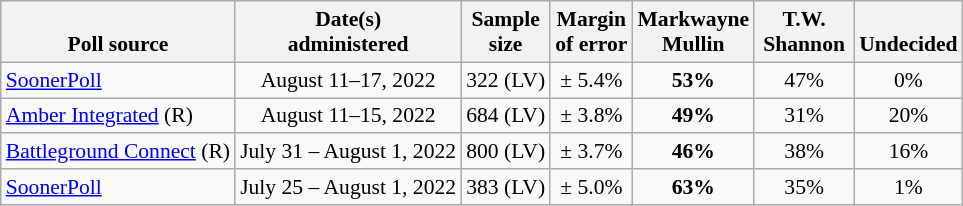<table class="wikitable" style="font-size:90%;text-align:center;">
<tr style="vertical-align:bottom">
<th>Poll source</th>
<th>Date(s)<br>administered</th>
<th>Sample<br>size</th>
<th>Margin<br>of error</th>
<th style="width:60px;">Markwayne<br>Mullin</th>
<th style="width:60px;">T.W.<br>Shannon</th>
<th>Undecided</th>
</tr>
<tr>
<td style="text-align:left;"><a href='#'>SoonerPoll</a></td>
<td>August 11–17, 2022</td>
<td>322 (LV)</td>
<td>± 5.4%</td>
<td><strong>53%</strong></td>
<td>47%</td>
<td>0%</td>
</tr>
<tr>
<td style="text-align:left;"><a href='#'>Amber Integrated</a> (R)</td>
<td>August 11–15, 2022</td>
<td>684 (LV)</td>
<td>± 3.8%</td>
<td><strong>49%</strong></td>
<td>31%</td>
<td>20%</td>
</tr>
<tr>
<td style="text-align:left;"><a href='#'>Battleground Connect</a> (R)</td>
<td>July 31 – August 1, 2022</td>
<td>800 (LV)</td>
<td>± 3.7%</td>
<td><strong>46%</strong></td>
<td>38%</td>
<td>16%</td>
</tr>
<tr>
<td style="text-align:left;"><a href='#'>SoonerPoll</a></td>
<td>July 25 – August 1, 2022</td>
<td>383 (LV)</td>
<td>± 5.0%</td>
<td><strong>63%</strong></td>
<td>35%</td>
<td>1%</td>
</tr>
</table>
